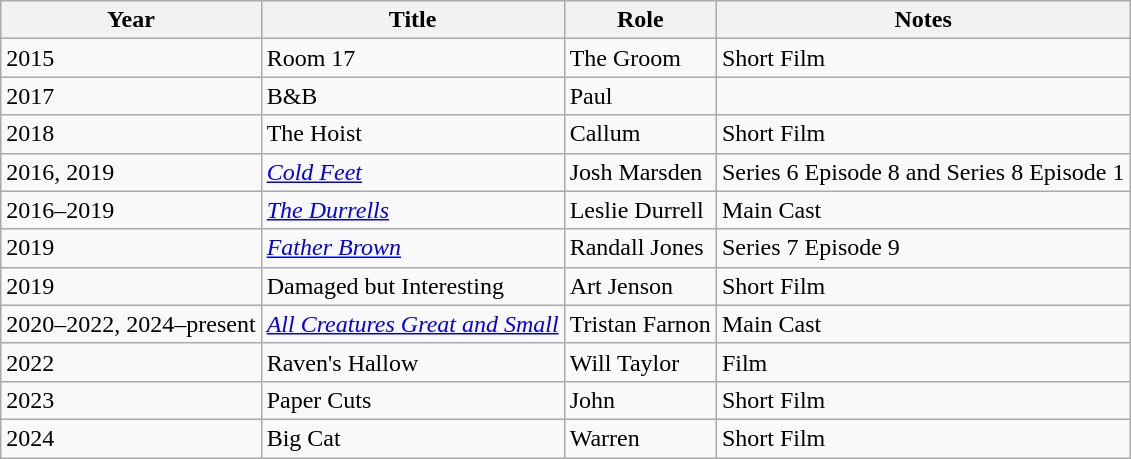<table class="wikitable sortable">
<tr>
<th>Year</th>
<th>Title</th>
<th>Role</th>
<th class="unsortable">Notes</th>
</tr>
<tr>
<td>2015</td>
<td>Room 17</td>
<td>The Groom</td>
<td>Short Film</td>
</tr>
<tr>
<td>2017</td>
<td>B&B</td>
<td>Paul</td>
<td></td>
</tr>
<tr>
<td>2018</td>
<td>The Hoist</td>
<td>Callum</td>
<td>Short Film</td>
</tr>
<tr>
<td>2016, 2019</td>
<td><em><a href='#'>Cold Feet</a></em></td>
<td>Josh Marsden</td>
<td>Series 6 Episode 8 and Series 8 Episode 1</td>
</tr>
<tr>
<td>2016–2019</td>
<td><em><a href='#'>The Durrells</a></em></td>
<td>Leslie Durrell</td>
<td>Main Cast</td>
</tr>
<tr>
<td>2019</td>
<td><em><a href='#'>Father Brown</a></em></td>
<td>Randall Jones</td>
<td>Series 7 Episode 9</td>
</tr>
<tr>
<td>2019</td>
<td>Damaged but Interesting</td>
<td>Art Jenson</td>
<td>Short Film</td>
</tr>
<tr>
<td>2020–2022, 2024–present</td>
<td><em><a href='#'>All Creatures Great and Small</a></em></td>
<td>Tristan Farnon</td>
<td>Main Cast</td>
</tr>
<tr>
<td>2022</td>
<td>Raven's Hallow</td>
<td>Will Taylor</td>
<td>Film</td>
</tr>
<tr>
<td>2023</td>
<td>Paper Cuts</td>
<td>John</td>
<td>Short Film</td>
</tr>
<tr>
<td>2024</td>
<td>Big Cat</td>
<td>Warren</td>
<td>Short Film</td>
</tr>
</table>
